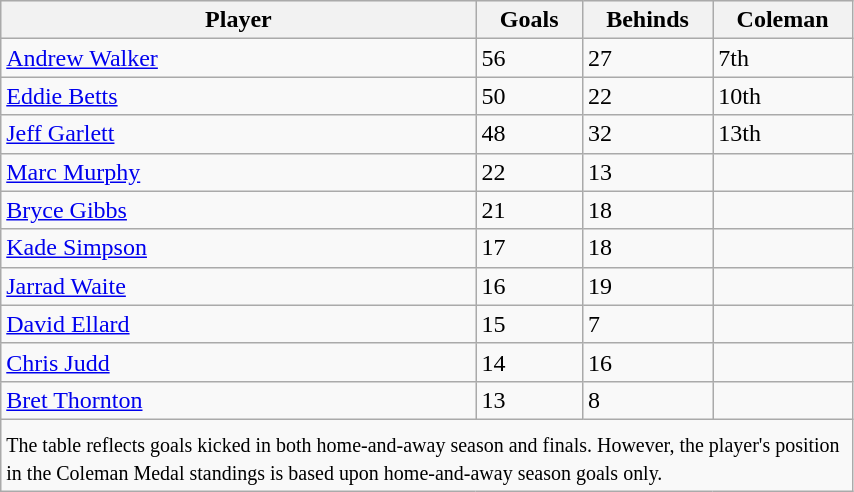<table class="wikitable sortable" style="width:45%;">
<tr style="background:#efefef;">
<th style="width:30%;">Player</th>
<th width=5%>Goals</th>
<th width=5%>Behinds</th>
<th width=5%>Coleman</th>
</tr>
<tr>
<td><a href='#'>Andrew Walker</a></td>
<td>56</td>
<td>27</td>
<td>7th</td>
</tr>
<tr>
<td><a href='#'>Eddie Betts</a></td>
<td>50</td>
<td>22</td>
<td>10th</td>
</tr>
<tr>
<td><a href='#'>Jeff Garlett</a></td>
<td>48</td>
<td>32</td>
<td>13th</td>
</tr>
<tr>
<td><a href='#'>Marc Murphy</a></td>
<td>22</td>
<td>13</td>
<td></td>
</tr>
<tr>
<td><a href='#'>Bryce Gibbs</a></td>
<td>21</td>
<td>18</td>
<td></td>
</tr>
<tr>
<td><a href='#'>Kade Simpson</a></td>
<td>17</td>
<td>18</td>
<td></td>
</tr>
<tr>
<td><a href='#'>Jarrad Waite</a></td>
<td>16</td>
<td>19</td>
<td></td>
</tr>
<tr>
<td><a href='#'>David Ellard</a></td>
<td>15</td>
<td>7</td>
<td></td>
</tr>
<tr>
<td><a href='#'>Chris Judd</a></td>
<td>14</td>
<td>16</td>
<td></td>
</tr>
<tr>
<td><a href='#'>Bret Thornton</a></td>
<td>13</td>
<td>8</td>
<td></td>
</tr>
<tr>
<td colspan="4"><sup></sup><small>The table reflects goals kicked in both home-and-away season and finals. However, the player's position in the Coleman Medal standings is based upon home-and-away season goals only.</small></td>
</tr>
</table>
